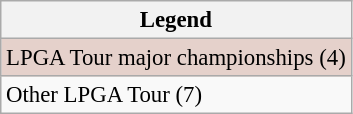<table class="wikitable" style="font-size:95%;">
<tr>
<th>Legend</th>
</tr>
<tr style="background:#e5d1cb;">
<td>LPGA Tour major championships (4)</td>
</tr>
<tr>
<td>Other LPGA Tour (7)</td>
</tr>
</table>
